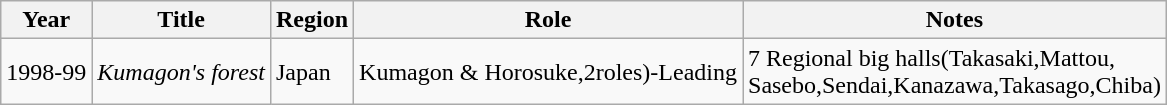<table class="wikitable">
<tr>
<th>Year</th>
<th>Title</th>
<th>Region</th>
<th>Role</th>
<th>Notes</th>
</tr>
<tr>
<td>1998-99</td>
<td><em>Kumagon's forest</em></td>
<td>Japan</td>
<td>Kumagon & Horosuke,2roles)-Leading</td>
<td>7 Regional big halls(Takasaki,Mattou,<br>Sasebo,Sendai,Kanazawa,Takasago,Chiba)</td>
</tr>
</table>
